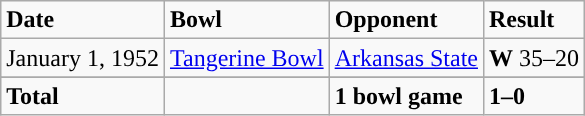<table class="wikitable">
<tr>
<td><strong>Date</strong></td>
<td><strong>Bowl</strong></td>
<td><strong>Opponent</strong></td>
<td><strong>Result</strong></td>
</tr>
<tr align=center>
<td>January 1, 1952</td>
<td><a href='#'>Tangerine Bowl</a></td>
<td><a href='#'>Arkansas State</a></td>
<td><strong>W</strong> 35–20</td>
</tr>
<tr align=center>
</tr>
<tr>
<td><strong>Total</strong></td>
<td></td>
<td><strong>1 bowl game</strong></td>
<td><strong>1–0</strong></td>
</tr>
</table>
